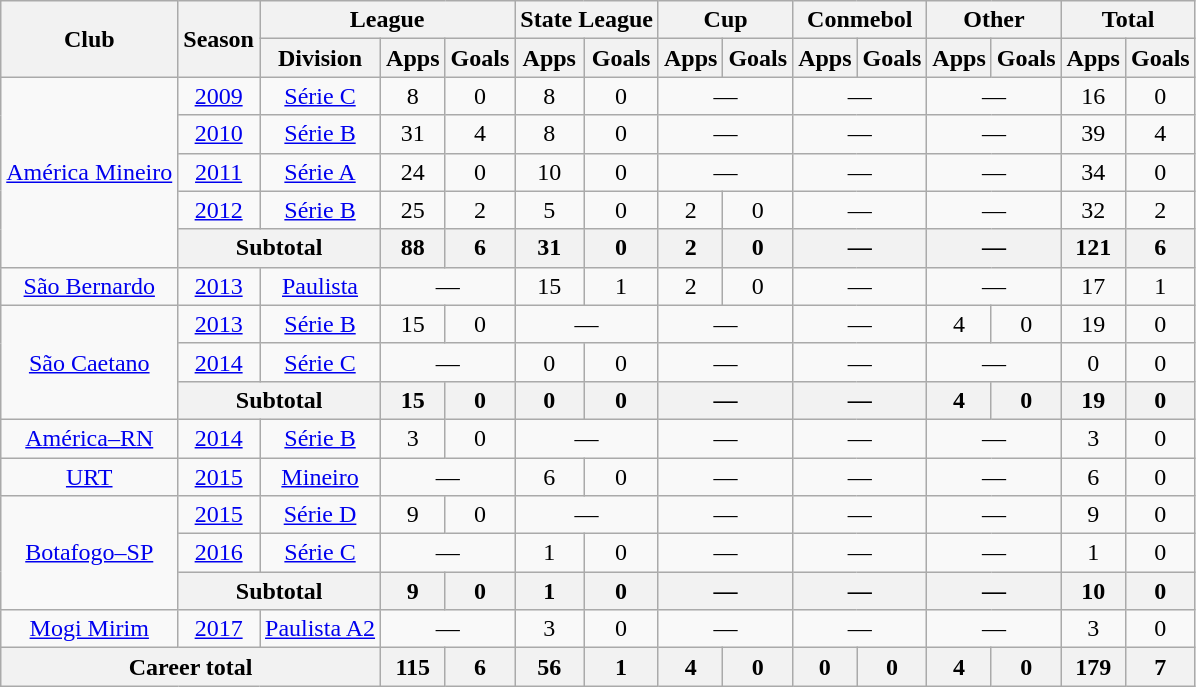<table class="wikitable" style="text-align: center;">
<tr>
<th rowspan="2">Club</th>
<th rowspan="2">Season</th>
<th colspan="3">League</th>
<th colspan="2">State League</th>
<th colspan="2">Cup</th>
<th colspan="2">Conmebol</th>
<th colspan="2">Other</th>
<th colspan="2">Total</th>
</tr>
<tr>
<th>Division</th>
<th>Apps</th>
<th>Goals</th>
<th>Apps</th>
<th>Goals</th>
<th>Apps</th>
<th>Goals</th>
<th>Apps</th>
<th>Goals</th>
<th>Apps</th>
<th>Goals</th>
<th>Apps</th>
<th>Goals</th>
</tr>
<tr>
<td rowspan=5 valign="center"><a href='#'>América Mineiro</a></td>
<td><a href='#'>2009</a></td>
<td><a href='#'>Série C</a></td>
<td>8</td>
<td>0</td>
<td>8</td>
<td>0</td>
<td colspan="2">—</td>
<td colspan="2">—</td>
<td colspan="2">—</td>
<td>16</td>
<td>0</td>
</tr>
<tr>
<td><a href='#'>2010</a></td>
<td><a href='#'>Série B</a></td>
<td>31</td>
<td>4</td>
<td>8</td>
<td>0</td>
<td colspan="2">—</td>
<td colspan="2">—</td>
<td colspan="2">—</td>
<td>39</td>
<td>4</td>
</tr>
<tr>
<td><a href='#'>2011</a></td>
<td><a href='#'>Série A</a></td>
<td>24</td>
<td>0</td>
<td>10</td>
<td>0</td>
<td colspan="2">—</td>
<td colspan="2">—</td>
<td colspan="2">—</td>
<td>34</td>
<td>0</td>
</tr>
<tr>
<td><a href='#'>2012</a></td>
<td><a href='#'>Série B</a></td>
<td>25</td>
<td>2</td>
<td>5</td>
<td>0</td>
<td>2</td>
<td>0</td>
<td colspan="2">—</td>
<td colspan="2">—</td>
<td>32</td>
<td>2</td>
</tr>
<tr>
<th colspan="2"><strong>Subtotal</strong></th>
<th>88</th>
<th>6</th>
<th>31</th>
<th>0</th>
<th>2</th>
<th>0</th>
<th colspan="2">—</th>
<th colspan="2">—</th>
<th>121</th>
<th>6</th>
</tr>
<tr>
<td valign="center"><a href='#'>São Bernardo</a></td>
<td><a href='#'>2013</a></td>
<td><a href='#'>Paulista</a></td>
<td colspan="2">—</td>
<td>15</td>
<td>1</td>
<td>2</td>
<td>0</td>
<td colspan="2">—</td>
<td colspan="2">—</td>
<td>17</td>
<td>1</td>
</tr>
<tr>
<td rowspan=3 valign="center"><a href='#'>São Caetano</a></td>
<td><a href='#'>2013</a></td>
<td><a href='#'>Série B</a></td>
<td>15</td>
<td>0</td>
<td colspan="2">—</td>
<td colspan="2">—</td>
<td colspan="2">—</td>
<td>4</td>
<td>0</td>
<td>19</td>
<td>0</td>
</tr>
<tr>
<td><a href='#'>2014</a></td>
<td><a href='#'>Série C</a></td>
<td colspan="2">—</td>
<td>0</td>
<td>0</td>
<td colspan="2">—</td>
<td colspan="2">—</td>
<td colspan="2">—</td>
<td>0</td>
<td>0</td>
</tr>
<tr>
<th colspan="2"><strong>Subtotal</strong></th>
<th>15</th>
<th>0</th>
<th>0</th>
<th>0</th>
<th colspan="2">—</th>
<th colspan="2">—</th>
<th>4</th>
<th>0</th>
<th>19</th>
<th>0</th>
</tr>
<tr>
<td valign="center"><a href='#'>América–RN</a></td>
<td><a href='#'>2014</a></td>
<td><a href='#'>Série B</a></td>
<td>3</td>
<td>0</td>
<td colspan="2">—</td>
<td colspan="2">—</td>
<td colspan="2">—</td>
<td colspan="2">—</td>
<td>3</td>
<td>0</td>
</tr>
<tr>
<td valign="center"><a href='#'>URT</a></td>
<td><a href='#'>2015</a></td>
<td><a href='#'>Mineiro</a></td>
<td colspan="2">—</td>
<td>6</td>
<td>0</td>
<td colspan="2">—</td>
<td colspan="2">—</td>
<td colspan="2">—</td>
<td>6</td>
<td>0</td>
</tr>
<tr>
<td rowspan=3 valign="center"><a href='#'>Botafogo–SP</a></td>
<td><a href='#'>2015</a></td>
<td><a href='#'>Série D</a></td>
<td>9</td>
<td>0</td>
<td colspan="2">—</td>
<td colspan="2">—</td>
<td colspan="2">—</td>
<td colspan="2">—</td>
<td>9</td>
<td>0</td>
</tr>
<tr>
<td><a href='#'>2016</a></td>
<td><a href='#'>Série C</a></td>
<td colspan="2">—</td>
<td>1</td>
<td>0</td>
<td colspan="2">—</td>
<td colspan="2">—</td>
<td colspan="2">—</td>
<td>1</td>
<td>0</td>
</tr>
<tr>
<th colspan="2"><strong>Subtotal</strong></th>
<th>9</th>
<th>0</th>
<th>1</th>
<th>0</th>
<th colspan="2">—</th>
<th colspan="2">—</th>
<th colspan="2">—</th>
<th>10</th>
<th>0</th>
</tr>
<tr>
<td valign="center"><a href='#'>Mogi Mirim</a></td>
<td><a href='#'>2017</a></td>
<td><a href='#'>Paulista A2</a></td>
<td colspan="2">—</td>
<td>3</td>
<td>0</td>
<td colspan="2">—</td>
<td colspan="2">—</td>
<td colspan="2">—</td>
<td>3</td>
<td>0</td>
</tr>
<tr>
<th colspan="3"><strong>Career total</strong></th>
<th>115</th>
<th>6</th>
<th>56</th>
<th>1</th>
<th>4</th>
<th>0</th>
<th>0</th>
<th>0</th>
<th>4</th>
<th>0</th>
<th>179</th>
<th>7</th>
</tr>
</table>
